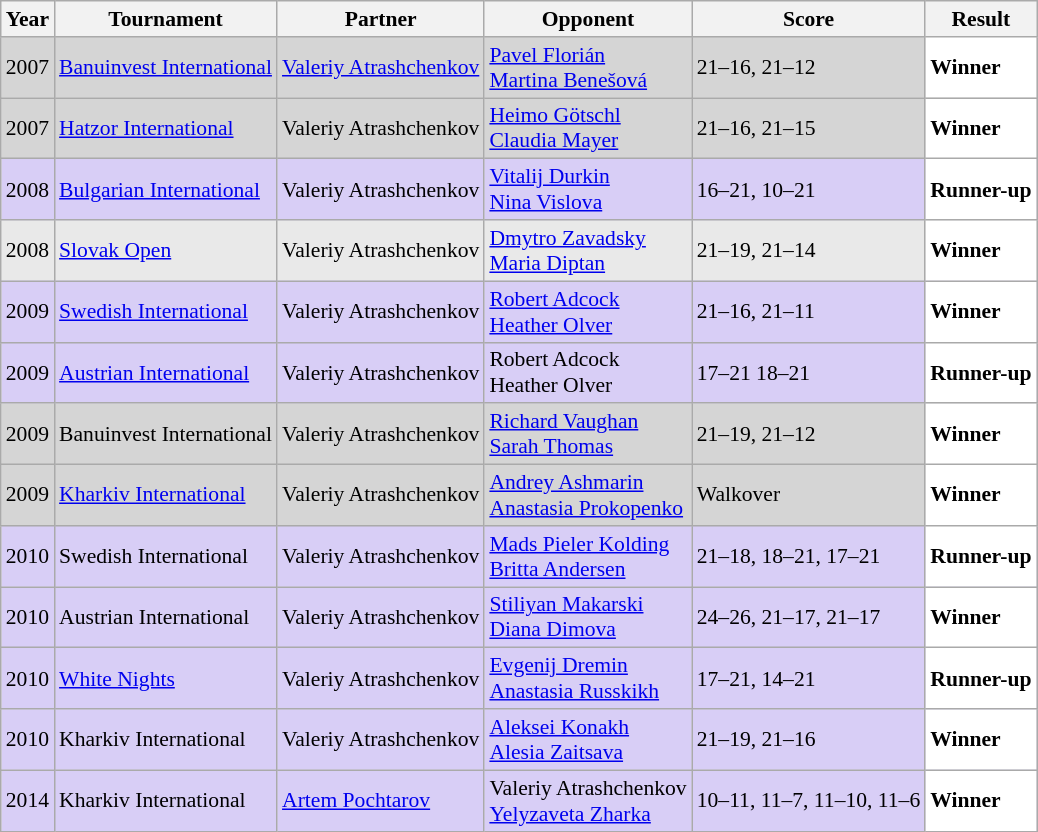<table class="sortable wikitable" style="font-size: 90%;">
<tr>
<th>Year</th>
<th>Tournament</th>
<th>Partner</th>
<th>Opponent</th>
<th>Score</th>
<th>Result</th>
</tr>
<tr style="background:#D5D5D5">
<td align="center">2007</td>
<td align="left"><a href='#'>Banuinvest International</a></td>
<td align="left"> <a href='#'>Valeriy Atrashchenkov</a></td>
<td align="left"> <a href='#'>Pavel Florián</a><br> <a href='#'>Martina Benešová</a></td>
<td align="left">21–16, 21–12</td>
<td style="text-align:left; background:white"> <strong>Winner</strong></td>
</tr>
<tr style="background:#D5D5D5">
<td align="center">2007</td>
<td align="left"><a href='#'>Hatzor International</a></td>
<td align="left"> Valeriy Atrashchenkov</td>
<td align="left"> <a href='#'>Heimo Götschl</a><br> <a href='#'>Claudia Mayer</a></td>
<td align="left">21–16, 21–15</td>
<td style="text-align:left; background:white"> <strong>Winner</strong></td>
</tr>
<tr style="background:#D8CEF6">
<td align="center">2008</td>
<td align="left"><a href='#'>Bulgarian International</a></td>
<td align="left"> Valeriy Atrashchenkov</td>
<td align="left"> <a href='#'>Vitalij Durkin</a><br> <a href='#'>Nina Vislova</a></td>
<td align="left">16–21, 10–21</td>
<td style="text-align:left; background:white"> <strong>Runner-up</strong></td>
</tr>
<tr style="background:#E9E9E9">
<td align="center">2008</td>
<td align="left"><a href='#'>Slovak Open</a></td>
<td align="left"> Valeriy Atrashchenkov</td>
<td align="left"> <a href='#'>Dmytro Zavadsky</a><br> <a href='#'>Maria Diptan</a></td>
<td align="left">21–19, 21–14</td>
<td style="text-align:left; background:white"> <strong>Winner</strong></td>
</tr>
<tr style="background:#D8CEF6">
<td align="center">2009</td>
<td align="left"><a href='#'>Swedish International</a></td>
<td align="left"> Valeriy Atrashchenkov</td>
<td align="left"> <a href='#'>Robert Adcock</a><br> <a href='#'>Heather Olver</a></td>
<td align="left">21–16, 21–11</td>
<td style="text-align:left; background:white"> <strong>Winner</strong></td>
</tr>
<tr style="background:#D8CEF6">
<td align="center">2009</td>
<td align="left"><a href='#'>Austrian International</a></td>
<td align="left"> Valeriy Atrashchenkov</td>
<td align="left"> Robert Adcock<br> Heather Olver</td>
<td align="left">17–21 18–21</td>
<td style="text-align:left; background:white"> <strong>Runner-up</strong></td>
</tr>
<tr style="background:#D5D5D5">
<td align="center">2009</td>
<td align="left">Banuinvest International</td>
<td align="left"> Valeriy Atrashchenkov</td>
<td align="left"> <a href='#'>Richard Vaughan</a><br> <a href='#'>Sarah Thomas</a></td>
<td align="left">21–19, 21–12</td>
<td style="text-align:left; background:white"> <strong>Winner</strong></td>
</tr>
<tr style="background:#D5D5D5">
<td align="center">2009</td>
<td align="left"><a href='#'>Kharkiv International</a></td>
<td align="left"> Valeriy Atrashchenkov</td>
<td align="left"> <a href='#'>Andrey Ashmarin</a><br> <a href='#'>Anastasia Prokopenko</a></td>
<td align="left">Walkover</td>
<td style="text-align:left; background:white"> <strong>Winner</strong></td>
</tr>
<tr style="background:#D8CEF6">
<td align="center">2010</td>
<td align="left">Swedish International</td>
<td align="left"> Valeriy Atrashchenkov</td>
<td align="left"> <a href='#'>Mads Pieler Kolding</a><br> <a href='#'>Britta Andersen</a></td>
<td align="left">21–18, 18–21, 17–21</td>
<td style="text-align:left; background:white"> <strong>Runner-up</strong></td>
</tr>
<tr style="background:#D8CEF6">
<td align="center">2010</td>
<td align="left">Austrian International</td>
<td align="left"> Valeriy Atrashchenkov</td>
<td align="left"> <a href='#'>Stiliyan Makarski</a><br> <a href='#'>Diana Dimova</a></td>
<td align="left">24–26, 21–17, 21–17</td>
<td style="text-align:left; background:white"> <strong>Winner</strong></td>
</tr>
<tr style="background:#D8CEF6">
<td align="center">2010</td>
<td align="left"><a href='#'>White Nights</a></td>
<td align="left"> Valeriy Atrashchenkov</td>
<td align="left"> <a href='#'>Evgenij Dremin</a><br> <a href='#'>Anastasia Russkikh</a></td>
<td align="left">17–21, 14–21</td>
<td style="text-align:left; background:white"> <strong>Runner-up</strong></td>
</tr>
<tr style="background:#D8CEF6">
<td align="center">2010</td>
<td align="left">Kharkiv International</td>
<td align="left"> Valeriy Atrashchenkov</td>
<td align="left"> <a href='#'>Aleksei Konakh</a><br> <a href='#'>Alesia Zaitsava</a></td>
<td align="left">21–19, 21–16</td>
<td style="text-align:left; background:white"> <strong>Winner</strong></td>
</tr>
<tr style="background:#D8CEF6">
<td align="center">2014</td>
<td align="left">Kharkiv International</td>
<td align="left"> <a href='#'>Artem Pochtarov</a></td>
<td align="left"> Valeriy Atrashchenkov<br> <a href='#'>Yelyzaveta Zharka</a></td>
<td align="left">10–11, 11–7, 11–10, 11–6</td>
<td style="text-align:left; background:white"> <strong>Winner</strong></td>
</tr>
</table>
